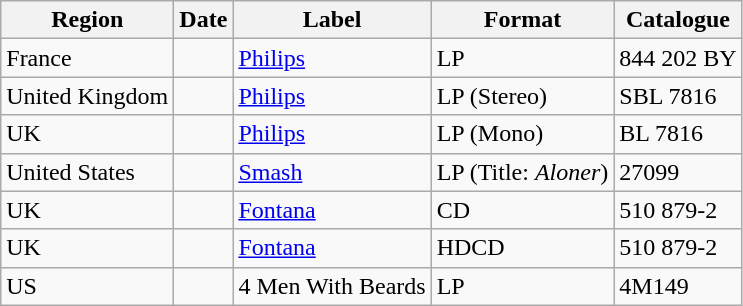<table class="wikitable">
<tr>
<th>Region</th>
<th>Date</th>
<th>Label</th>
<th>Format</th>
<th>Catalogue</th>
</tr>
<tr>
<td>France</td>
<td></td>
<td><a href='#'>Philips</a></td>
<td>LP</td>
<td>844 202 BY</td>
</tr>
<tr>
<td>United Kingdom</td>
<td></td>
<td><a href='#'>Philips</a></td>
<td>LP (Stereo)</td>
<td>SBL 7816</td>
</tr>
<tr>
<td>UK</td>
<td></td>
<td><a href='#'>Philips</a></td>
<td>LP (Mono)</td>
<td>BL 7816</td>
</tr>
<tr>
<td>United States</td>
<td></td>
<td><a href='#'>Smash</a></td>
<td>LP (Title: <em>Aloner</em>)</td>
<td>27099</td>
</tr>
<tr>
<td>UK</td>
<td></td>
<td><a href='#'>Fontana</a></td>
<td>CD</td>
<td>510 879-2</td>
</tr>
<tr>
<td>UK</td>
<td></td>
<td><a href='#'>Fontana</a></td>
<td>HDCD</td>
<td>510 879-2</td>
</tr>
<tr>
<td>US</td>
<td></td>
<td>4 Men With Beards</td>
<td>LP</td>
<td>4M149</td>
</tr>
</table>
